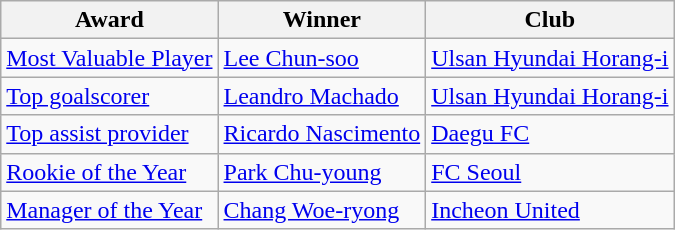<table class="wikitable">
<tr>
<th>Award</th>
<th>Winner</th>
<th>Club</th>
</tr>
<tr>
<td><a href='#'>Most Valuable Player</a></td>
<td> <a href='#'>Lee Chun-soo</a></td>
<td><a href='#'>Ulsan Hyundai Horang-i</a></td>
</tr>
<tr>
<td><a href='#'>Top goalscorer</a></td>
<td> <a href='#'>Leandro Machado</a></td>
<td><a href='#'>Ulsan Hyundai Horang-i</a></td>
</tr>
<tr>
<td><a href='#'>Top assist provider</a></td>
<td> <a href='#'>Ricardo Nascimento</a></td>
<td><a href='#'>Daegu FC</a></td>
</tr>
<tr>
<td><a href='#'>Rookie of the Year</a></td>
<td> <a href='#'>Park Chu-young</a></td>
<td><a href='#'>FC Seoul</a></td>
</tr>
<tr>
<td><a href='#'>Manager of the Year</a></td>
<td> <a href='#'>Chang Woe-ryong</a></td>
<td><a href='#'>Incheon United</a></td>
</tr>
</table>
